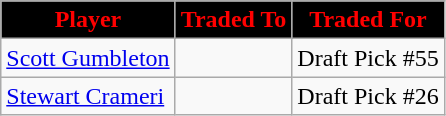<table class="wikitable">
<tr>
<th style="background:#000; color:red; text-align:center;">Player</th>
<th style="background:#000; color:red; text-align:center;">Traded To</th>
<th style="background:#000; color:red; text-align:center;">Traded For</th>
</tr>
<tr>
<td> <a href='#'>Scott Gumbleton</a></td>
<td></td>
<td>Draft Pick #55</td>
</tr>
<tr>
<td> <a href='#'>Stewart Crameri</a></td>
<td></td>
<td>Draft Pick #26</td>
</tr>
</table>
